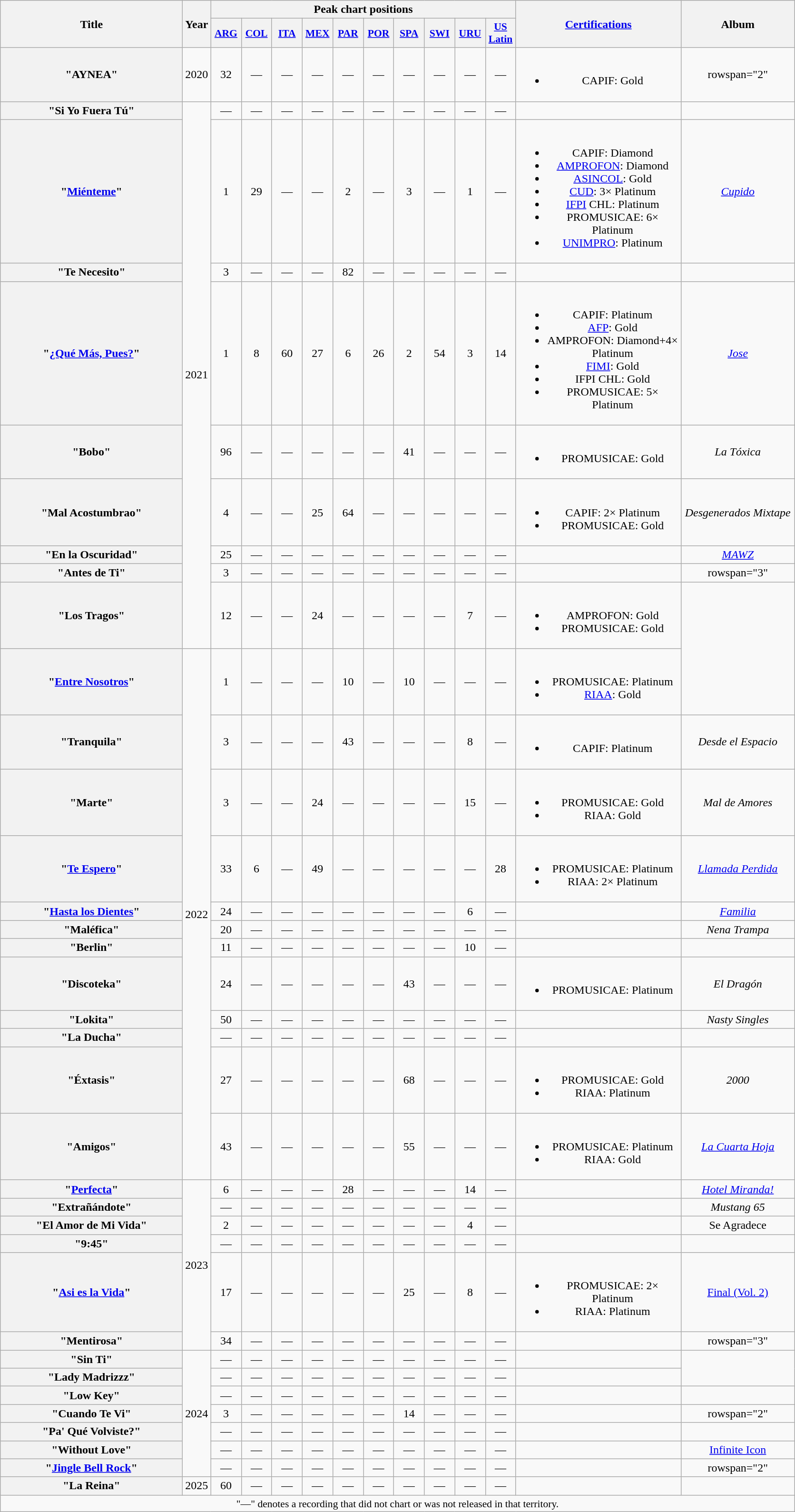<table class="wikitable plainrowheaders" style="text-align:center;">
<tr>
<th scope="col" rowspan="2" style="width:15.5em;">Title</th>
<th scope="col" rowspan="2" style="width:1em;">Year</th>
<th scope="col" colspan="10">Peak chart positions</th>
<th scope="col" rowspan="2" style="width:14em;"><a href='#'>Certifications</a></th>
<th scope="col" rowspan="2" style="width:9.5em;">Album</th>
</tr>
<tr>
<th scope="col" style="width:2.5em;font-size:90%;"><a href='#'>ARG</a><br></th>
<th scope="col" style="width:2.5em;font-size:90%;"><a href='#'>COL</a><br></th>
<th scope="col" style="width:2.5em;font-size:90%;"><a href='#'>ITA</a><br></th>
<th scope="col" style="width:2.5em;font-size:90%;"><a href='#'>MEX</a><br></th>
<th scope="col" style="width:2.5em;font-size:90%;"><a href='#'>PAR</a><br></th>
<th scope="col" style="width:2.5em;font-size:90%;"><a href='#'>POR</a><br></th>
<th scope="col" style="width:2.5em;font-size:90%;"><a href='#'>SPA</a><br></th>
<th scope="col" style="width:2.5em;font-size:90%;"><a href='#'>SWI</a><br></th>
<th scope="col" style="width:2.5em;font-size:90%;"><a href='#'>URU</a><br></th>
<th scope="col" style="width:2.5em;font-size:90%;"><a href='#'>US<br>Latin</a><br></th>
</tr>
<tr>
<th scope="row">"AYNEA"  <br></th>
<td>2020</td>
<td>32</td>
<td>—</td>
<td>—</td>
<td>—</td>
<td>—</td>
<td>—</td>
<td>—</td>
<td>—</td>
<td>—</td>
<td>—</td>
<td><br><ul><li>CAPIF: Gold</li></ul></td>
<td>rowspan="2" </td>
</tr>
<tr>
<th scope="row">"Si Yo Fuera Tú"<br></th>
<td rowspan="9">2021</td>
<td>—</td>
<td>—</td>
<td>—</td>
<td>—</td>
<td>—</td>
<td>—</td>
<td>—</td>
<td>—</td>
<td>—</td>
<td>—</td>
<td></td>
</tr>
<tr>
<th scope="row">"<a href='#'>Miénteme</a>"<br></th>
<td>1</td>
<td>29</td>
<td>—</td>
<td>—</td>
<td>2</td>
<td>—</td>
<td>3</td>
<td>—</td>
<td>1</td>
<td>—</td>
<td><br><ul><li>CAPIF: Diamond</li><li><a href='#'>AMPROFON</a>: Diamond</li><li><a href='#'>ASINCOL</a>: Gold</li><li><a href='#'>CUD</a>: 3× Platinum</li><li><a href='#'>IFPI</a> CHL: Platinum</li><li>PROMUSICAE: 6× Platinum</li><li><a href='#'>UNIMPRO</a>: Platinum</li></ul></td>
<td><em><a href='#'>Cupido</a></em></td>
</tr>
<tr>
<th scope="row">"Te Necesito"<br></th>
<td>3</td>
<td>—</td>
<td>—</td>
<td>—</td>
<td>82</td>
<td>—</td>
<td>—</td>
<td>—</td>
<td>—</td>
<td>—</td>
<td></td>
<td></td>
</tr>
<tr>
<th scope="row">"<a href='#'>¿Qué Más, Pues?</a>"<br></th>
<td>1</td>
<td>8</td>
<td>60</td>
<td>27</td>
<td>6</td>
<td>26</td>
<td>2</td>
<td>54</td>
<td>3</td>
<td>14</td>
<td><br><ul><li>CAPIF: Platinum</li><li><a href='#'>AFP</a>: Gold</li><li>AMPROFON: Diamond+4× Platinum</li><li><a href='#'>FIMI</a>: Gold</li><li>IFPI CHL: Gold</li><li>PROMUSICAE: 5× Platinum</li></ul></td>
<td><em><a href='#'>Jose</a></em></td>
</tr>
<tr>
<th scope="row">"Bobo"<br></th>
<td>96</td>
<td>—</td>
<td>—</td>
<td>—</td>
<td>—</td>
<td>—</td>
<td>41</td>
<td>—</td>
<td>—</td>
<td>—</td>
<td><br><ul><li>PROMUSICAE: Gold</li></ul></td>
<td><em>La Tóxica</em></td>
</tr>
<tr>
<th scope="row">"Mal Acostumbrao"<br></th>
<td>4</td>
<td>—</td>
<td>—</td>
<td>25</td>
<td>64</td>
<td>—</td>
<td>—</td>
<td>—</td>
<td>—</td>
<td>—</td>
<td><br><ul><li>CAPIF: 2× Platinum</li><li>PROMUSICAE: Gold</li></ul></td>
<td><em>Desgenerados Mixtape</em></td>
</tr>
<tr>
<th scope="row">"En la Oscuridad"<br></th>
<td>25</td>
<td>—</td>
<td>—</td>
<td>—</td>
<td>—</td>
<td>—</td>
<td>—</td>
<td>—</td>
<td>—</td>
<td>—</td>
<td></td>
<td><em><a href='#'>MAWZ</a></em></td>
</tr>
<tr>
<th scope="row">"Antes de Ti"<br></th>
<td>3</td>
<td>—</td>
<td>—</td>
<td>—</td>
<td>—</td>
<td>—</td>
<td>—</td>
<td>—</td>
<td>—</td>
<td>—</td>
<td></td>
<td>rowspan="3" </td>
</tr>
<tr>
<th scope="row">"Los Tragos"<br></th>
<td>12</td>
<td>—</td>
<td>—</td>
<td>24</td>
<td>—</td>
<td>—</td>
<td>—</td>
<td>—</td>
<td>7</td>
<td>—</td>
<td><br><ul><li>AMPROFON: Gold</li><li>PROMUSICAE: Gold</li></ul></td>
</tr>
<tr>
<th scope="row">"<a href='#'>Entre Nosotros</a>"  <br></th>
<td rowspan="12">2022</td>
<td>1</td>
<td>—</td>
<td>—</td>
<td>—</td>
<td>10</td>
<td>—</td>
<td>10</td>
<td>—</td>
<td>—</td>
<td>—</td>
<td><br><ul><li>PROMUSICAE: Platinum</li><li><a href='#'>RIAA</a>: Gold </li></ul></td>
</tr>
<tr>
<th scope="row">"Tranquila"<br></th>
<td>3</td>
<td>—</td>
<td>—</td>
<td>—</td>
<td>43</td>
<td>—</td>
<td>—</td>
<td>—</td>
<td>8</td>
<td>—</td>
<td><br><ul><li>CAPIF: Platinum</li></ul></td>
<td><em>Desde el Espacio</em></td>
</tr>
<tr>
<th scope="row">"Marte"<br></th>
<td>3</td>
<td>—</td>
<td>—</td>
<td>24</td>
<td>—</td>
<td>—</td>
<td>—</td>
<td>—</td>
<td>15</td>
<td>—</td>
<td><br><ul><li>PROMUSICAE: Gold</li><li>RIAA: Gold </li></ul></td>
<td><em>Mal de Amores</em></td>
</tr>
<tr>
<th scope="row">"<a href='#'>Te Espero</a>"<br></th>
<td>33</td>
<td>6</td>
<td>—</td>
<td>49</td>
<td>—</td>
<td>—</td>
<td>—</td>
<td>—</td>
<td>—</td>
<td>28</td>
<td><br><ul><li>PROMUSICAE: Platinum</li><li>RIAA: 2× Platinum </li></ul></td>
<td><em><a href='#'>Llamada Perdida</a></em></td>
</tr>
<tr>
<th scope="row">"<a href='#'>Hasta los Dientes</a>"<br></th>
<td>24</td>
<td>—</td>
<td>—</td>
<td>—</td>
<td>—</td>
<td>—</td>
<td>—</td>
<td>—</td>
<td>6</td>
<td>—</td>
<td></td>
<td><em><a href='#'>Familia</a></em></td>
</tr>
<tr>
<th scope="row">"Maléfica"<br></th>
<td>20</td>
<td>—</td>
<td>—</td>
<td>—</td>
<td>—</td>
<td>—</td>
<td>—</td>
<td>—</td>
<td>—</td>
<td>—</td>
<td></td>
<td><em>Nena Trampa</em></td>
</tr>
<tr>
<th scope="row">"Berlin"<br></th>
<td>11</td>
<td>—</td>
<td>—</td>
<td>—</td>
<td>—</td>
<td>—</td>
<td>—</td>
<td>—</td>
<td>10</td>
<td>—</td>
<td></td>
<td></td>
</tr>
<tr>
<th scope="row">"Discoteka"<br></th>
<td>24</td>
<td>—</td>
<td>—</td>
<td>—</td>
<td>—</td>
<td>—</td>
<td>43</td>
<td>—</td>
<td>—</td>
<td>—</td>
<td><br><ul><li>PROMUSICAE: Platinum</li></ul></td>
<td><em>El Dragón</em></td>
</tr>
<tr>
<th scope="row">"Lokita"<br></th>
<td>50</td>
<td>—</td>
<td>—</td>
<td>—</td>
<td>—</td>
<td>—</td>
<td>—</td>
<td>—</td>
<td>—</td>
<td>—</td>
<td></td>
<td><em>Nasty Singles</em></td>
</tr>
<tr>
<th scope="row">"La Ducha"  <br></th>
<td>—</td>
<td>—</td>
<td>—</td>
<td>—</td>
<td>—</td>
<td>—</td>
<td>—</td>
<td>—</td>
<td>—</td>
<td>—</td>
<td></td>
<td></td>
</tr>
<tr>
<th scope="row">"Éxtasis"<br></th>
<td>27</td>
<td>—</td>
<td>—</td>
<td>—</td>
<td>—</td>
<td>—</td>
<td>68</td>
<td>—</td>
<td>—</td>
<td>—</td>
<td><br><ul><li>PROMUSICAE: Gold</li><li>RIAA: Platinum </li></ul></td>
<td><em>2000</em></td>
</tr>
<tr>
<th scope="row">"Amigos"<br></th>
<td>43</td>
<td>—</td>
<td>—</td>
<td>—</td>
<td>—</td>
<td>—</td>
<td>55</td>
<td>—</td>
<td>—</td>
<td>—</td>
<td><br><ul><li>PROMUSICAE: Platinum</li><li>RIAA: Gold </li></ul></td>
<td><em><a href='#'>La Cuarta Hoja</a></em></td>
</tr>
<tr>
<th scope="row">"<a href='#'>Perfecta</a>"  <br></th>
<td rowspan="6">2023</td>
<td>6</td>
<td>—</td>
<td>—</td>
<td>—</td>
<td>28</td>
<td>—</td>
<td>—</td>
<td>—</td>
<td>14</td>
<td>—</td>
<td></td>
<td><em><a href='#'>Hotel Miranda!</a></em></td>
</tr>
<tr>
<th scope="row">"Extrañándote"<br></th>
<td>—</td>
<td>—</td>
<td>—</td>
<td>—</td>
<td>—</td>
<td>—</td>
<td>—</td>
<td>—</td>
<td>—</td>
<td>—</td>
<td></td>
<td><em>Mustang 65<strong></td>
</tr>
<tr>
<th scope="row">"El Amor de Mi Vida"<br></th>
<td>2</td>
<td>—</td>
<td>—</td>
<td>—</td>
<td>—</td>
<td>—</td>
<td>—</td>
<td>—</td>
<td>4</td>
<td>—</td>
<td></td>
<td></em>Se Agradece<em></td>
</tr>
<tr>
<th scope="row">"9:45"  <br></th>
<td>—</td>
<td>—</td>
<td>—</td>
<td>—</td>
<td>—</td>
<td>—</td>
<td>—</td>
<td>—</td>
<td>—</td>
<td>—</td>
<td></td>
<td></td>
</tr>
<tr>
<th scope="row">"<a href='#'>Asi es la Vida</a>"<br></th>
<td>17</td>
<td>—</td>
<td>—</td>
<td>—</td>
<td>—</td>
<td>—</td>
<td>25</td>
<td>—</td>
<td>8</td>
<td>—</td>
<td><br><ul><li>PROMUSICAE: 2× Platinum</li><li>RIAA: Platinum </li></ul></td>
<td></em><a href='#'>Final (Vol. 2)</a><em></td>
</tr>
<tr>
<th scope="row">"Mentirosa"  <br></th>
<td>34</td>
<td>—</td>
<td>—</td>
<td>—</td>
<td>—</td>
<td>—</td>
<td>—</td>
<td>—</td>
<td>—</td>
<td>—</td>
<td></td>
<td>rowspan="3" </td>
</tr>
<tr>
<th scope="row">"Sin Ti"<br></th>
<td rowspan="7">2024</td>
<td>—</td>
<td>—</td>
<td>—</td>
<td>—</td>
<td>—</td>
<td>—</td>
<td>—</td>
<td>—</td>
<td>—</td>
<td>—</td>
<td></td>
</tr>
<tr>
<th scope="row">"Lady Madrizzz"  <br></th>
<td>—</td>
<td>—</td>
<td>—</td>
<td>—</td>
<td>—</td>
<td>—</td>
<td>—</td>
<td>—</td>
<td>—</td>
<td>—</td>
<td></td>
</tr>
<tr>
<th scope="row">"Low Key"<br></th>
<td>—</td>
<td>—</td>
<td>—</td>
<td>—</td>
<td>—</td>
<td>—</td>
<td>—</td>
<td>—</td>
<td>—</td>
<td>—</td>
<td></td>
<td></td>
</tr>
<tr>
<th scope="row">"Cuando Te Vi"<br></th>
<td>3</td>
<td>—</td>
<td>—</td>
<td>—</td>
<td>—</td>
<td>—</td>
<td>14</td>
<td>—</td>
<td>—</td>
<td>—</td>
<td></td>
<td>rowspan="2" </td>
</tr>
<tr>
<th scope="row">"Pa' Qué Volviste?"<br></th>
<td>—</td>
<td>—</td>
<td>—</td>
<td>—</td>
<td>—</td>
<td>—</td>
<td>—</td>
<td>—</td>
<td>—</td>
<td>—</td>
<td></td>
</tr>
<tr>
<th scope="row">"Without Love"<br></th>
<td>—</td>
<td>—</td>
<td>—</td>
<td>—</td>
<td>—</td>
<td>—</td>
<td>—</td>
<td>—</td>
<td>—</td>
<td>—</td>
<td></td>
<td></em><a href='#'>Infinite Icon</a><em></td>
</tr>
<tr>
<th scope="row">"<a href='#'>Jingle Bell Rock</a>"<br></th>
<td>—</td>
<td>—</td>
<td>—</td>
<td>—</td>
<td>—</td>
<td>—</td>
<td>—</td>
<td>—</td>
<td>—</td>
<td>—</td>
<td></td>
<td>rowspan="2" </td>
</tr>
<tr>
<th scope="row">"La Reina"  <br></th>
<td>2025</td>
<td>60</td>
<td>—</td>
<td>—</td>
<td>—</td>
<td>—</td>
<td>—</td>
<td>—</td>
<td>—</td>
<td>—</td>
<td>—</td>
<td></td>
</tr>
<tr>
<td colspan="15" style="font-size:90%">"—" denotes a recording that did not chart or was not released in that territory.</td>
</tr>
</table>
